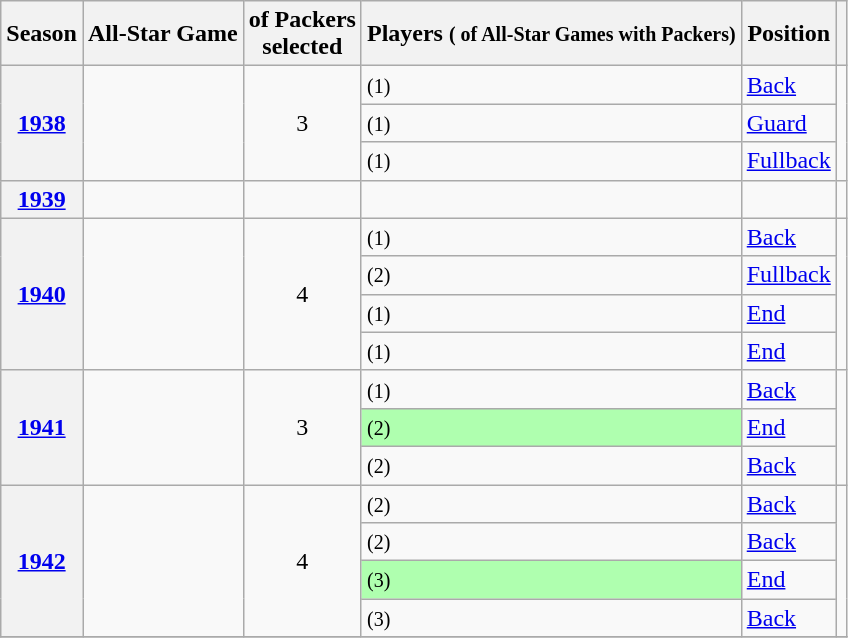<table class="wikitable sortable">
<tr>
<th scope="col">Season</th>
<th scope="col">All-Star Game</th>
<th scope="col"> of Packers<br>selected</th>
<th scope="col">Players <small>( of All-Star Games with Packers)</small></th>
<th scope="col">Position</th>
<th scope="col" class="unsortable"></th>
</tr>
<tr>
<th rowspan=3 scope="row"><a href='#'>1938</a></th>
<td rowspan=3 align=center></td>
<td rowspan=3 align=center>3</td>
<td> <small>(1)</small></td>
<td><a href='#'>Back</a></td>
<td rowspan=3 align=center></td>
</tr>
<tr>
<td> <small>(1)</small></td>
<td><a href='#'>Guard</a></td>
</tr>
<tr>
<td> <small>(1)</small></td>
<td><a href='#'>Fullback</a></td>
</tr>
<tr>
<th scope="row"><a href='#'>1939</a></th>
<td align=center></td>
<td align=center></td>
<td></td>
<td></td>
<td align=center></td>
</tr>
<tr>
<th rowspan=4 scope="row"><a href='#'>1940</a></th>
<td rowspan=4 align=center></td>
<td rowspan=4 align=center>4</td>
<td> <small>(1)</small></td>
<td><a href='#'>Back</a></td>
<td rowspan=4 align=center></td>
</tr>
<tr>
<td> <small>(2)</small></td>
<td><a href='#'>Fullback</a></td>
</tr>
<tr>
<td> <small>(1)</small></td>
<td><a href='#'>End</a></td>
</tr>
<tr>
<td> <small>(1)</small></td>
<td><a href='#'>End</a></td>
</tr>
<tr>
<th rowspan=3 scope="row"><a href='#'>1941</a></th>
<td rowspan=3 align=center></td>
<td rowspan=3 align=center>3</td>
<td> <small>(1)</small></td>
<td><a href='#'>Back</a></td>
<td rowspan=3 align=center></td>
</tr>
<tr>
<td bgcolor="#AFFFAF"> <small>(2)</small> </td>
<td><a href='#'>End</a></td>
</tr>
<tr>
<td> <small>(2)</small></td>
<td><a href='#'>Back</a></td>
</tr>
<tr>
<th rowspan=4 scope="row"><a href='#'>1942</a></th>
<td rowspan=4 align=center></td>
<td rowspan=4 align=center>4</td>
<td> <small>(2)</small></td>
<td><a href='#'>Back</a></td>
<td rowspan=4 align=center></td>
</tr>
<tr>
<td> <small>(2)</small></td>
<td><a href='#'>Back</a></td>
</tr>
<tr>
<td bgcolor="#AFFFAF"> <small>(3)</small> </td>
<td><a href='#'>End</a></td>
</tr>
<tr>
<td> <small>(3)</small></td>
<td><a href='#'>Back</a></td>
</tr>
<tr>
</tr>
</table>
